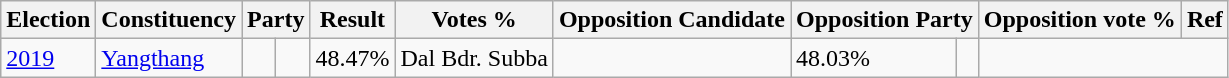<table class="wikitable sortable">
<tr>
<th>Election</th>
<th>Constituency</th>
<th colspan="2">Party</th>
<th>Result</th>
<th>Votes %</th>
<th>Opposition Candidate</th>
<th colspan="2">Opposition Party</th>
<th>Opposition vote %</th>
<th>Ref</th>
</tr>
<tr>
<td><a href='#'>2019</a></td>
<td><a href='#'>Yangthang</a></td>
<td></td>
<td></td>
<td>48.47%</td>
<td>Dal Bdr. Subba</td>
<td></td>
<td>48.03%</td>
<td></td>
</tr>
</table>
